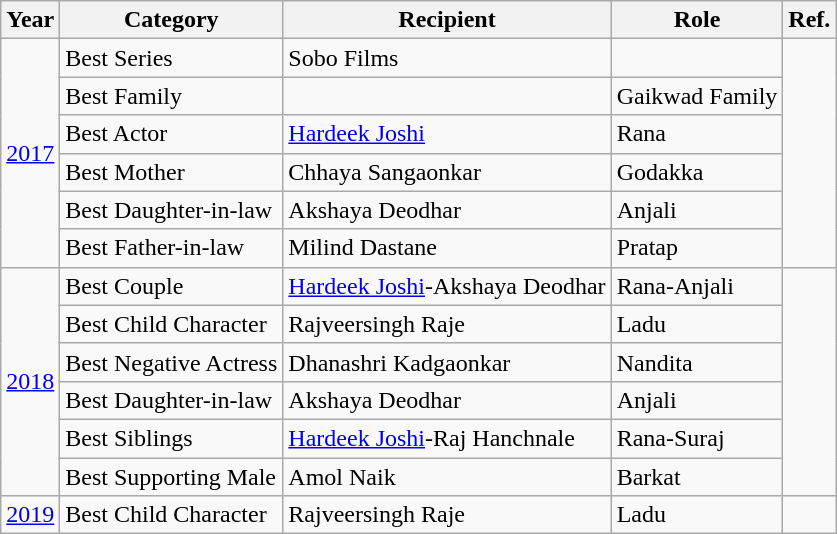<table class="wikitable">
<tr>
<th>Year</th>
<th>Category</th>
<th>Recipient</th>
<th>Role</th>
<th>Ref.</th>
</tr>
<tr>
<td rowspan="6"><a href='#'>2017</a></td>
<td>Best Series</td>
<td>Sobo Films</td>
<td></td>
<td rowspan="6"></td>
</tr>
<tr>
<td>Best Family</td>
<td></td>
<td>Gaikwad Family</td>
</tr>
<tr>
<td>Best Actor</td>
<td><a href='#'>Hardeek Joshi</a></td>
<td>Rana</td>
</tr>
<tr>
<td>Best Mother</td>
<td>Chhaya Sangaonkar</td>
<td>Godakka</td>
</tr>
<tr>
<td>Best Daughter-in-law</td>
<td>Akshaya Deodhar</td>
<td>Anjali</td>
</tr>
<tr>
<td>Best Father-in-law</td>
<td>Milind Dastane</td>
<td>Pratap</td>
</tr>
<tr>
<td rowspan="6"><a href='#'>2018</a></td>
<td>Best Couple</td>
<td><a href='#'>Hardeek Joshi</a>-Akshaya Deodhar</td>
<td>Rana-Anjali</td>
<td rowspan="6"></td>
</tr>
<tr>
<td>Best Child Character</td>
<td>Rajveersingh Raje</td>
<td>Ladu</td>
</tr>
<tr>
<td>Best Negative Actress</td>
<td>Dhanashri Kadgaonkar</td>
<td>Nandita</td>
</tr>
<tr>
<td>Best Daughter-in-law</td>
<td>Akshaya Deodhar</td>
<td>Anjali</td>
</tr>
<tr>
<td>Best Siblings</td>
<td><a href='#'>Hardeek Joshi</a>-Raj Hanchnale</td>
<td>Rana-Suraj</td>
</tr>
<tr>
<td>Best Supporting Male</td>
<td>Amol Naik</td>
<td>Barkat</td>
</tr>
<tr>
<td><a href='#'>2019</a></td>
<td>Best Child Character</td>
<td>Rajveersingh Raje</td>
<td>Ladu</td>
<td></td>
</tr>
</table>
